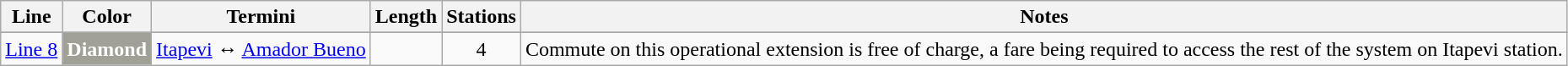<table class="wikitable">
<tr>
<th align="center">Line</th>
<th align="center">Color</th>
<th align="center">Termini</th>
<th align="center">Length</th>
<th align="center">Stations</th>
<th align="center">Notes</th>
</tr>
<tr>
</tr>
<tr>
<td><a href='#'>Line 8</a></td>
<td align="center" style="color:white" bgcolor="#a0a096"><strong>Diamond</strong></td>
<td align="center"><a href='#'>Itapevi</a> ↔ <a href='#'>Amador Bueno</a></td>
<td align="center"></td>
<td align="center">4</td>
<td align="center">Commute on this operational extension is free of charge, a fare being required to access the rest of the system on Itapevi station.</td>
</tr>
</table>
